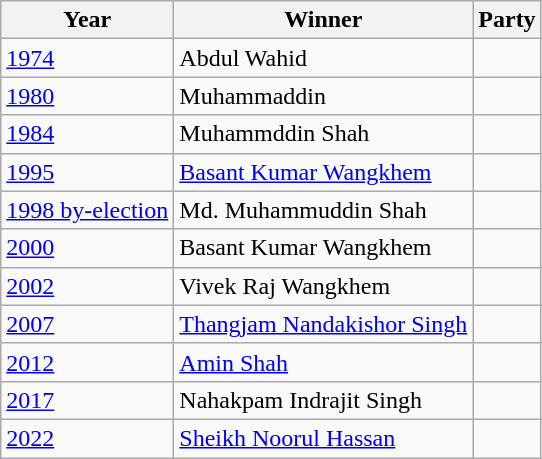<table class="wikitable sortable">
<tr>
<th>Year</th>
<th>Winner</th>
<th colspan="2">Party</th>
</tr>
<tr>
<td><a href='#'>1974</a></td>
<td>Abdul Wahid</td>
<td></td>
</tr>
<tr>
<td><a href='#'>1980</a></td>
<td>Muhammaddin</td>
<td></td>
</tr>
<tr>
<td><a href='#'>1984</a></td>
<td>Muhammddin Shah</td>
<td></td>
</tr>
<tr>
<td><a href='#'>1995</a></td>
<td><a href='#'>Basant Kumar Wangkhem</a></td>
<td></td>
</tr>
<tr>
<td><a href='#'>1998 by-election</a></td>
<td>Md. Muhammuddin Shah</td>
<td></td>
</tr>
<tr>
<td><a href='#'>2000</a></td>
<td>Basant Kumar Wangkhem</td>
<td></td>
</tr>
<tr>
<td><a href='#'>2002</a></td>
<td>Vivek Raj Wangkhem</td>
<td></td>
</tr>
<tr>
<td><a href='#'>2007</a></td>
<td><a href='#'>Thangjam Nandakishor Singh</a></td>
<td></td>
</tr>
<tr>
<td><a href='#'>2012</a></td>
<td><a href='#'>Amin Shah</a></td>
<td></td>
</tr>
<tr>
<td><a href='#'>2017</a></td>
<td>Nahakpam Indrajit Singh</td>
<td></td>
</tr>
<tr>
<td><a href='#'>2022</a></td>
<td><a href='#'>Sheikh Noorul Hassan</a></td>
<td></td>
</tr>
</table>
